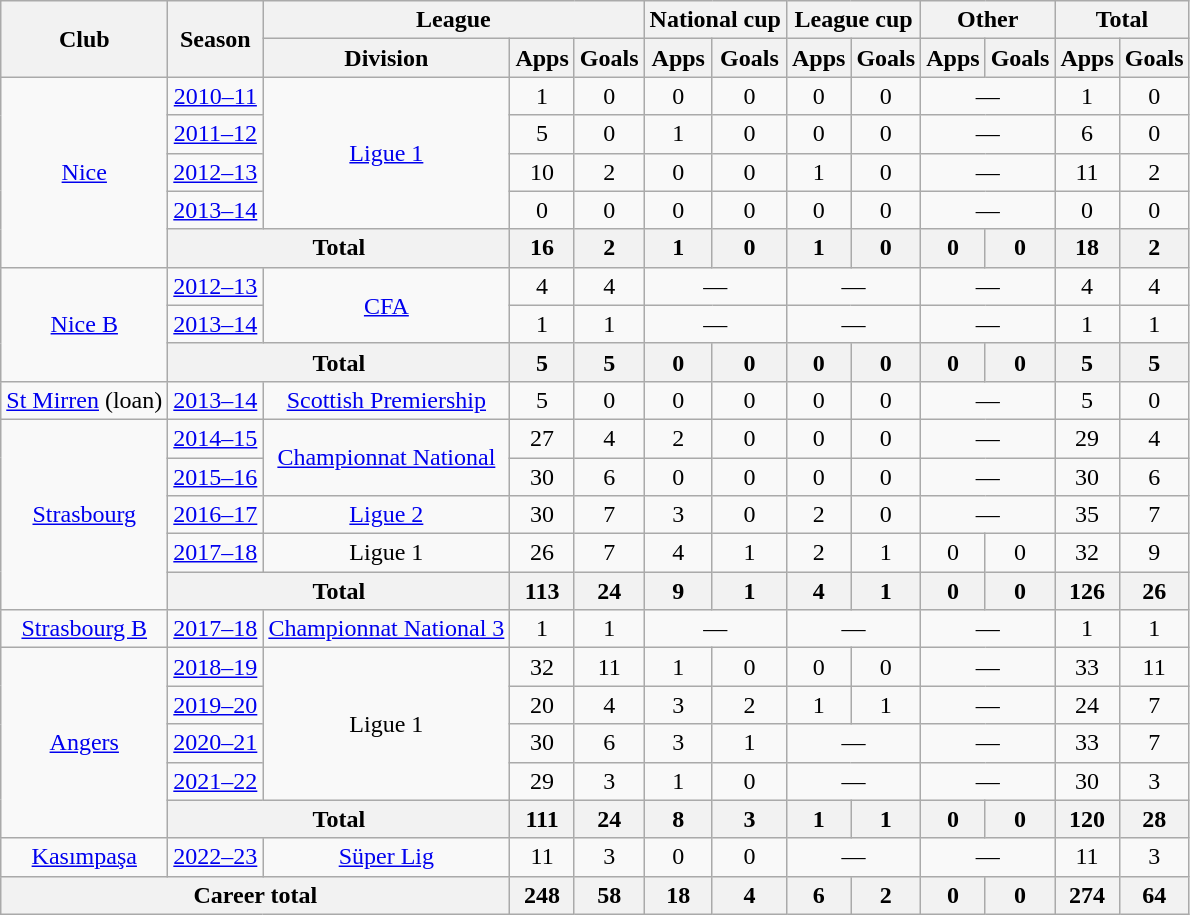<table class="wikitable" style="text-align: center">
<tr>
<th rowspan="2">Club</th>
<th rowspan="2">Season</th>
<th colspan="3">League</th>
<th colspan="2">National cup</th>
<th colspan="2">League cup</th>
<th colspan="2">Other</th>
<th colspan="2">Total</th>
</tr>
<tr>
<th>Division</th>
<th>Apps</th>
<th>Goals</th>
<th>Apps</th>
<th>Goals</th>
<th>Apps</th>
<th>Goals</th>
<th>Apps</th>
<th>Goals</th>
<th>Apps</th>
<th>Goals</th>
</tr>
<tr>
<td rowspan="5"><a href='#'>Nice</a></td>
<td><a href='#'>2010–11</a></td>
<td rowspan="4"><a href='#'>Ligue 1</a></td>
<td>1</td>
<td>0</td>
<td>0</td>
<td>0</td>
<td>0</td>
<td>0</td>
<td colspan="2">—</td>
<td>1</td>
<td>0</td>
</tr>
<tr>
<td><a href='#'>2011–12</a></td>
<td>5</td>
<td>0</td>
<td>1</td>
<td>0</td>
<td>0</td>
<td>0</td>
<td colspan="2">—</td>
<td>6</td>
<td>0</td>
</tr>
<tr>
<td><a href='#'>2012–13</a></td>
<td>10</td>
<td>2</td>
<td>0</td>
<td>0</td>
<td>1</td>
<td>0</td>
<td colspan="2">—</td>
<td>11</td>
<td>2</td>
</tr>
<tr>
<td><a href='#'>2013–14</a></td>
<td>0</td>
<td>0</td>
<td>0</td>
<td>0</td>
<td>0</td>
<td>0</td>
<td colspan="2">—</td>
<td>0</td>
<td>0</td>
</tr>
<tr>
<th colspan="2">Total</th>
<th>16</th>
<th>2</th>
<th>1</th>
<th>0</th>
<th>1</th>
<th>0</th>
<th>0</th>
<th>0</th>
<th>18</th>
<th>2</th>
</tr>
<tr>
<td rowspan="3"><a href='#'>Nice B</a></td>
<td><a href='#'>2012–13</a></td>
<td rowspan="2"><a href='#'>CFA</a></td>
<td>4</td>
<td>4</td>
<td colspan="2">—</td>
<td colspan="2">—</td>
<td colspan="2">—</td>
<td>4</td>
<td>4</td>
</tr>
<tr>
<td><a href='#'>2013–14</a></td>
<td>1</td>
<td>1</td>
<td colspan="2">—</td>
<td colspan="2">—</td>
<td colspan="2">—</td>
<td>1</td>
<td>1</td>
</tr>
<tr>
<th colspan="2">Total</th>
<th>5</th>
<th>5</th>
<th>0</th>
<th>0</th>
<th>0</th>
<th>0</th>
<th>0</th>
<th>0</th>
<th>5</th>
<th>5</th>
</tr>
<tr>
<td><a href='#'>St Mirren</a> (loan)</td>
<td><a href='#'>2013–14</a></td>
<td><a href='#'>Scottish Premiership</a></td>
<td>5</td>
<td>0</td>
<td>0</td>
<td>0</td>
<td>0</td>
<td>0</td>
<td colspan="2">—</td>
<td>5</td>
<td>0</td>
</tr>
<tr>
<td rowspan="5"><a href='#'>Strasbourg</a></td>
<td><a href='#'>2014–15</a></td>
<td rowspan="2"><a href='#'>Championnat National</a></td>
<td>27</td>
<td>4</td>
<td>2</td>
<td>0</td>
<td>0</td>
<td>0</td>
<td colspan="2">—</td>
<td>29</td>
<td>4</td>
</tr>
<tr>
<td><a href='#'>2015–16</a></td>
<td>30</td>
<td>6</td>
<td>0</td>
<td>0</td>
<td>0</td>
<td>0</td>
<td colspan="2">—</td>
<td>30</td>
<td>6</td>
</tr>
<tr>
<td><a href='#'>2016–17</a></td>
<td><a href='#'>Ligue 2</a></td>
<td>30</td>
<td>7</td>
<td>3</td>
<td>0</td>
<td>2</td>
<td>0</td>
<td colspan="2">—</td>
<td>35</td>
<td>7</td>
</tr>
<tr>
<td><a href='#'>2017–18</a></td>
<td>Ligue 1</td>
<td>26</td>
<td>7</td>
<td>4</td>
<td>1</td>
<td>2</td>
<td>1</td>
<td>0</td>
<td>0</td>
<td>32</td>
<td>9</td>
</tr>
<tr>
<th colspan="2">Total</th>
<th>113</th>
<th>24</th>
<th>9</th>
<th>1</th>
<th>4</th>
<th>1</th>
<th>0</th>
<th>0</th>
<th>126</th>
<th>26</th>
</tr>
<tr>
<td><a href='#'>Strasbourg B</a></td>
<td><a href='#'>2017–18</a></td>
<td><a href='#'>Championnat National 3</a></td>
<td>1</td>
<td>1</td>
<td colspan="2">—</td>
<td colspan="2">—</td>
<td colspan="2">—</td>
<td>1</td>
<td>1</td>
</tr>
<tr>
<td rowspan="5"><a href='#'>Angers</a></td>
<td><a href='#'>2018–19</a></td>
<td rowspan="4">Ligue 1</td>
<td>32</td>
<td>11</td>
<td>1</td>
<td>0</td>
<td>0</td>
<td>0</td>
<td colspan="2">—</td>
<td>33</td>
<td>11</td>
</tr>
<tr>
<td><a href='#'>2019–20</a></td>
<td>20</td>
<td>4</td>
<td>3</td>
<td>2</td>
<td>1</td>
<td>1</td>
<td colspan="2">—</td>
<td>24</td>
<td>7</td>
</tr>
<tr>
<td><a href='#'>2020–21</a></td>
<td>30</td>
<td>6</td>
<td>3</td>
<td>1</td>
<td colspan="2">—</td>
<td colspan="2">—</td>
<td>33</td>
<td>7</td>
</tr>
<tr>
<td><a href='#'>2021–22</a></td>
<td>29</td>
<td>3</td>
<td>1</td>
<td>0</td>
<td colspan="2">—</td>
<td colspan="2">—</td>
<td>30</td>
<td>3</td>
</tr>
<tr>
<th colspan="2">Total</th>
<th>111</th>
<th>24</th>
<th>8</th>
<th>3</th>
<th>1</th>
<th>1</th>
<th>0</th>
<th>0</th>
<th>120</th>
<th>28</th>
</tr>
<tr>
<td><a href='#'>Kasımpaşa</a></td>
<td><a href='#'>2022–23</a></td>
<td><a href='#'>Süper Lig</a></td>
<td>11</td>
<td>3</td>
<td>0</td>
<td>0</td>
<td colspan="2">—</td>
<td colspan="2">—</td>
<td>11</td>
<td>3</td>
</tr>
<tr>
<th colspan="3">Career total</th>
<th>248</th>
<th>58</th>
<th>18</th>
<th>4</th>
<th>6</th>
<th>2</th>
<th>0</th>
<th>0</th>
<th>274</th>
<th>64</th>
</tr>
</table>
